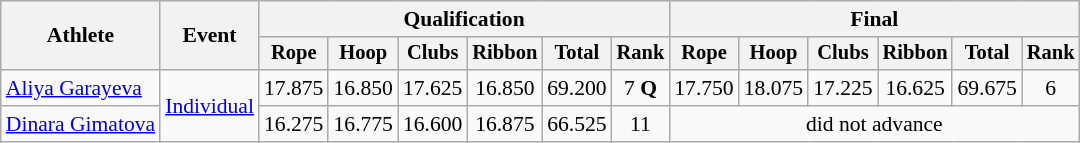<table class="wikitable" style="font-size:90%">
<tr>
<th rowspan="2">Athlete</th>
<th rowspan="2">Event</th>
<th colspan="6">Qualification</th>
<th colspan="6">Final</th>
</tr>
<tr style="font-size:95%">
<th>Rope</th>
<th>Hoop</th>
<th>Clubs</th>
<th>Ribbon</th>
<th>Total</th>
<th>Rank</th>
<th>Rope</th>
<th>Hoop</th>
<th>Clubs</th>
<th>Ribbon</th>
<th>Total</th>
<th>Rank</th>
</tr>
<tr align=center>
<td align=left><a href='#'>Aliya Garayeva</a></td>
<td align=left rowspan=2><a href='#'>Individual</a></td>
<td>17.875</td>
<td>16.850</td>
<td>17.625</td>
<td>16.850</td>
<td>69.200</td>
<td>7 <strong>Q</strong></td>
<td>17.750</td>
<td>18.075</td>
<td>17.225</td>
<td>16.625</td>
<td>69.675</td>
<td>6</td>
</tr>
<tr align=center>
<td align=left><a href='#'>Dinara Gimatova</a></td>
<td>16.275</td>
<td>16.775</td>
<td>16.600</td>
<td>16.875</td>
<td>66.525</td>
<td>11</td>
<td colspan=6>did not advance</td>
</tr>
</table>
